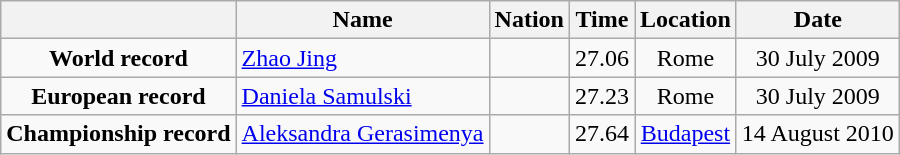<table class=wikitable style=text-align:center>
<tr>
<th></th>
<th>Name</th>
<th>Nation</th>
<th>Time</th>
<th>Location</th>
<th>Date</th>
</tr>
<tr>
<td><strong>World record</strong></td>
<td align=left><a href='#'>Zhao Jing</a></td>
<td align=left></td>
<td align=left>27.06</td>
<td>Rome</td>
<td>30 July 2009</td>
</tr>
<tr>
<td><strong>European record</strong></td>
<td align=left><a href='#'>Daniela Samulski</a></td>
<td align=left></td>
<td align=left>27.23</td>
<td>Rome</td>
<td>30 July 2009</td>
</tr>
<tr>
<td><strong>Championship record</strong></td>
<td align=left><a href='#'>Aleksandra Gerasimenya</a></td>
<td align=left></td>
<td align=left>27.64</td>
<td><a href='#'>Budapest</a></td>
<td>14 August 2010</td>
</tr>
</table>
